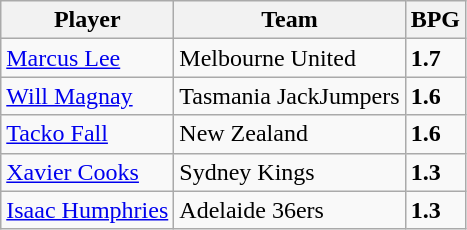<table class="wikitable">
<tr>
<th>Player</th>
<th>Team</th>
<th>BPG</th>
</tr>
<tr>
<td><a href='#'>Marcus Lee</a></td>
<td><a href='#'></a> Melbourne United</td>
<td><strong>1.7</strong></td>
</tr>
<tr>
<td><a href='#'>Will Magnay</a></td>
<td><a href='#'></a> Tasmania JackJumpers</td>
<td><strong>1.6</strong></td>
</tr>
<tr>
<td><a href='#'>Tacko Fall</a></td>
<td><a href='#'></a> New Zealand</td>
<td><strong>1.6</strong></td>
</tr>
<tr>
<td><a href='#'>Xavier Cooks</a></td>
<td><a href='#'></a> Sydney Kings</td>
<td><strong>1.3</strong></td>
</tr>
<tr>
<td><a href='#'>Isaac Humphries</a></td>
<td><a href='#'></a> Adelaide 36ers</td>
<td><strong>1.3</strong></td>
</tr>
</table>
